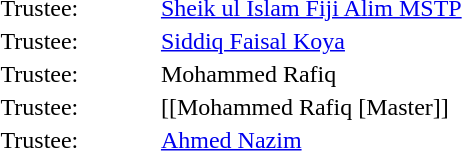<table border = "0" width = "40%">
<tr>
<td>Trustee:</td>
<td><a href='#'>Sheik ul Islam Fiji Alim MSTP</a></td>
</tr>
<tr>
<td>Trustee:</td>
<td><a href='#'>Siddiq Faisal Koya</a></td>
</tr>
<tr>
<td>Trustee:</td>
<td>Mohammed Rafiq</td>
</tr>
<tr>
<td>Trustee:</td>
<td>[[Mohammed Rafiq [Master]]</td>
</tr>
<tr>
<td>Trustee:</td>
<td><a href='#'>Ahmed Nazim</a></td>
</tr>
</table>
